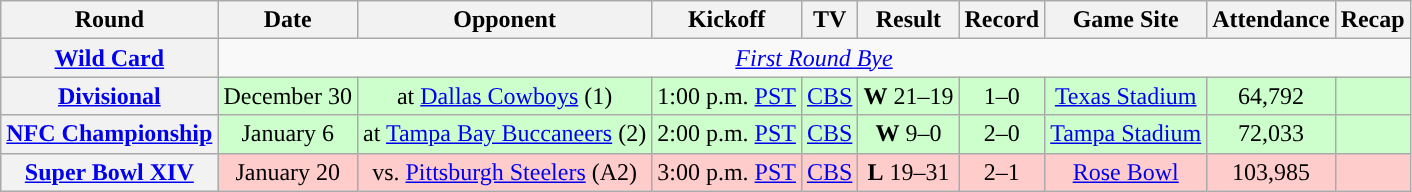<table class="wikitable" style="text-align:center">
<tr>
<th>Round</th>
<th>Date</th>
<th>Opponent</th>
<th>Kickoff</th>
<th>TV</th>
<th>Result</th>
<th>Record</th>
<th>Game Site</th>
<th>Attendance</th>
<th>Recap</th>
</tr>
<tr>
<th><a href='#'>Wild Card</a></th>
<td colspan=10><em><a href='#'>First Round Bye</a></em></td>
</tr>
<tr style="background:#cfc">
<th><a href='#'>Divisional</a></th>
<td>December 30</td>
<td>at <a href='#'>Dallas Cowboys</a> (1)</td>
<td>1:00 p.m. <a href='#'>PST</a></td>
<td><a href='#'>CBS</a></td>
<td><strong>W</strong> 21–19</td>
<td>1–0</td>
<td><a href='#'>Texas Stadium</a></td>
<td>64,792</td>
<td></td>
</tr>
<tr style="background:#cfc">
<th><a href='#'>NFC Championship</a></th>
<td>January 6</td>
<td>at <a href='#'>Tampa Bay Buccaneers</a> (2)</td>
<td>2:00 p.m. <a href='#'>PST</a></td>
<td><a href='#'>CBS</a></td>
<td><strong>W</strong> 9–0</td>
<td>2–0</td>
<td><a href='#'>Tampa Stadium</a></td>
<td>72,033</td>
<td></td>
</tr>
<tr style="background:#fcc">
<th><a href='#'>Super Bowl XIV</a></th>
<td>January 20</td>
<td>vs. <a href='#'>Pittsburgh Steelers</a> (A2)</td>
<td>3:00 p.m. <a href='#'>PST</a></td>
<td><a href='#'>CBS</a></td>
<td><strong>L</strong> 19–31</td>
<td>2–1</td>
<td><a href='#'>Rose Bowl</a></td>
<td>103,985</td>
<td></td>
</tr>
</table>
